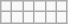<table class="wikitable letters-violet letters-lo letters-hi">
<tr>
<td></td>
<td></td>
<td></td>
<td></td>
<td></td>
<td></td>
</tr>
<tr>
<td></td>
<td></td>
<td></td>
<td></td>
<td></td>
<td></td>
</tr>
</table>
